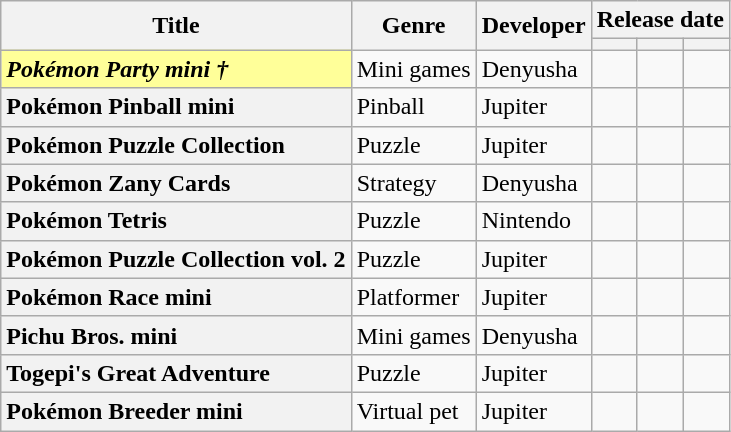<table class="wikitable sortable" id="softwarelist" width="auto">
<tr>
<th rowspan=2>Title</th>
<th rowspan=2>Genre</th>
<th rowspan=2>Developer</th>
<th colspan=3>Release date</th>
</tr>
<tr>
<th></th>
<th></th>
<th></th>
</tr>
<tr>
<td bgcolor="#FFFF99" style="text-align:left"><strong><em>Pokémon Party mini<em> †<strong></td>
<td>Mini games</td>
<td>Denyusha</td>
<td></td>
<td></td>
<td></td>
</tr>
<tr>
<th style="text-align:left"></em>Pokémon Pinball mini<em></th>
<td>Pinball</td>
<td>Jupiter</td>
<td></td>
<td></td>
<td></td>
</tr>
<tr>
<th style="text-align:left"></em>Pokémon Puzzle Collection<em></th>
<td>Puzzle</td>
<td>Jupiter</td>
<td></td>
<td></td>
<td></td>
</tr>
<tr>
<th style="text-align:left"></em>Pokémon Zany Cards<em></th>
<td>Strategy</td>
<td>Denyusha</td>
<td></td>
<td></td>
<td></td>
</tr>
<tr>
<th style="text-align:left"></em>Pokémon Tetris<em></th>
<td>Puzzle</td>
<td>Nintendo</td>
<td></td>
<td></td>
<td></td>
</tr>
<tr>
<th style="text-align:left"></em>Pokémon Puzzle Collection vol. 2<em></th>
<td>Puzzle</td>
<td>Jupiter</td>
<td></td>
<td></td>
<td></td>
</tr>
<tr>
<th style="text-align:left"></em>Pokémon Race mini<em></th>
<td>Platformer</td>
<td>Jupiter</td>
<td></td>
<td></td>
<td></td>
</tr>
<tr>
<th style="text-align:left"></em>Pichu Bros. mini<em></th>
<td>Mini games</td>
<td>Denyusha</td>
<td></td>
<td></td>
<td></td>
</tr>
<tr>
<th style="text-align:left"></em>Togepi's Great Adventure<em></th>
<td>Puzzle</td>
<td>Jupiter</td>
<td></td>
<td></td>
<td></td>
</tr>
<tr>
<th style="text-align:left"></em>Pokémon Breeder mini<em></th>
<td>Virtual pet</td>
<td>Jupiter</td>
<td></td>
<td></td>
<td></td>
</tr>
</table>
